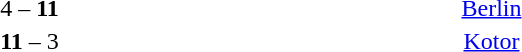<table style="text-align:center">
<tr>
<th width=200></th>
<th width=100></th>
<th width=200></th>
<th width=100></th>
</tr>
<tr>
<td align=right></td>
<td>4 – <strong>11</strong></td>
<td align=left><strong></strong></td>
<td><a href='#'>Berlin</a></td>
</tr>
<tr>
<td align=right><strong></strong></td>
<td><strong>11</strong> – 3</td>
<td align=left></td>
<td><a href='#'>Kotor</a></td>
</tr>
</table>
